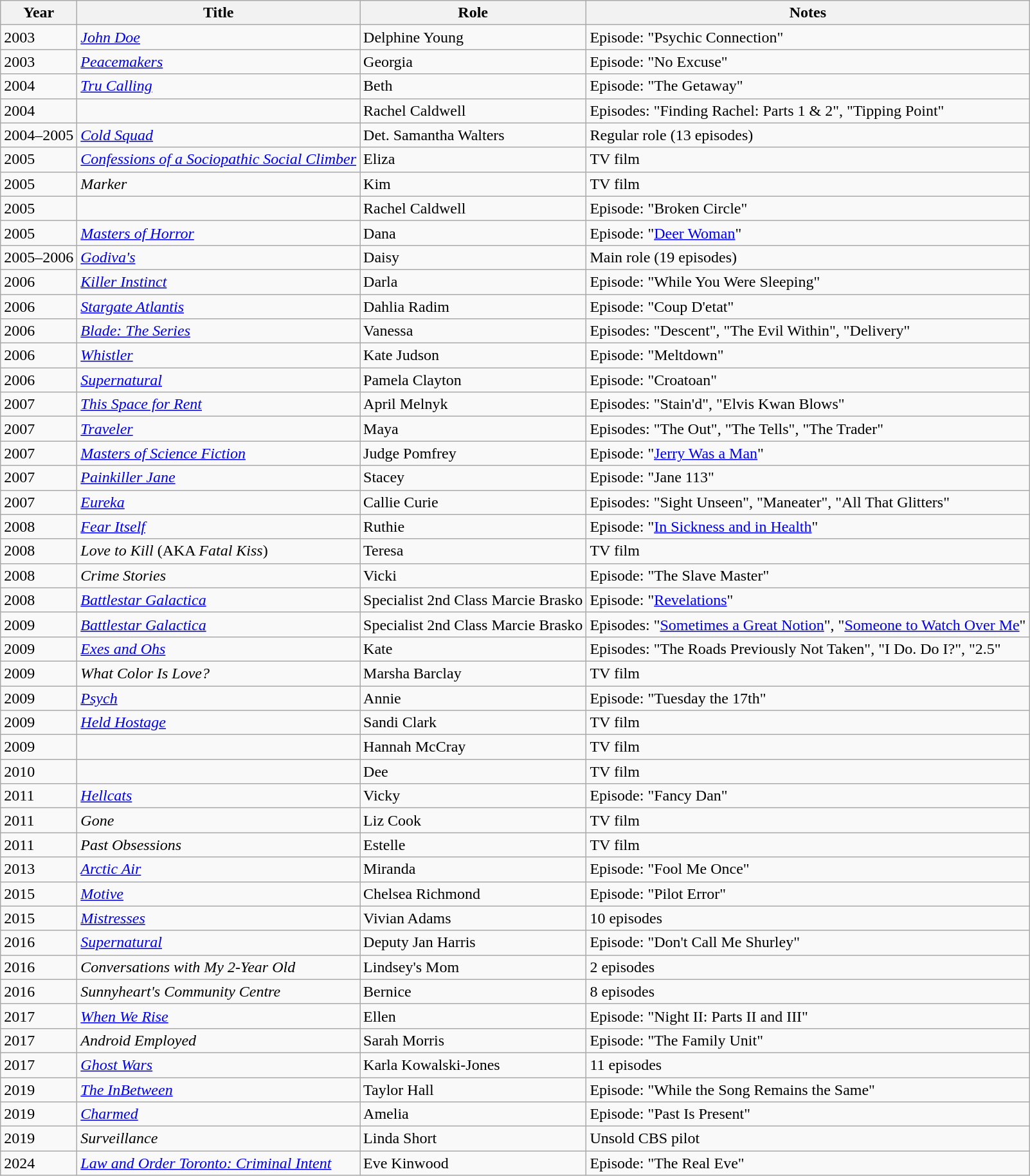<table class="wikitable sortable">
<tr>
<th>Year</th>
<th>Title</th>
<th>Role</th>
<th class="unsortable">Notes</th>
</tr>
<tr>
<td>2003</td>
<td><em><a href='#'>John Doe</a></em></td>
<td>Delphine Young</td>
<td>Episode: "Psychic Connection"</td>
</tr>
<tr>
<td>2003</td>
<td><em><a href='#'>Peacemakers</a></em></td>
<td>Georgia</td>
<td>Episode: "No Excuse"</td>
</tr>
<tr>
<td>2004</td>
<td><em><a href='#'>Tru Calling</a></em></td>
<td>Beth</td>
<td>Episode: "The Getaway"</td>
</tr>
<tr>
<td>2004</td>
<td><em></em></td>
<td>Rachel Caldwell</td>
<td>Episodes: "Finding Rachel: Parts 1 & 2", "Tipping Point"</td>
</tr>
<tr>
<td>2004–2005</td>
<td><em><a href='#'>Cold Squad</a></em></td>
<td>Det. Samantha Walters</td>
<td>Regular role (13 episodes)</td>
</tr>
<tr>
<td>2005</td>
<td><em><a href='#'>Confessions of a Sociopathic Social Climber</a></em></td>
<td>Eliza</td>
<td>TV film</td>
</tr>
<tr>
<td>2005</td>
<td><em>Marker</em></td>
<td>Kim</td>
<td>TV film</td>
</tr>
<tr>
<td>2005</td>
<td><em></em></td>
<td>Rachel Caldwell</td>
<td>Episode: "Broken Circle"</td>
</tr>
<tr>
<td>2005</td>
<td><em><a href='#'>Masters of Horror</a></em></td>
<td>Dana</td>
<td>Episode: "<a href='#'>Deer Woman</a>"</td>
</tr>
<tr>
<td>2005–2006</td>
<td><em><a href='#'>Godiva's</a></em></td>
<td>Daisy</td>
<td>Main role (19 episodes)</td>
</tr>
<tr>
<td>2006</td>
<td><em><a href='#'>Killer Instinct</a></em></td>
<td>Darla</td>
<td>Episode: "While You Were Sleeping"</td>
</tr>
<tr>
<td>2006</td>
<td><em><a href='#'>Stargate Atlantis</a></em></td>
<td>Dahlia Radim</td>
<td>Episode: "Coup D'etat"</td>
</tr>
<tr>
<td>2006</td>
<td><em><a href='#'>Blade: The Series</a></em></td>
<td>Vanessa</td>
<td>Episodes: "Descent", "The Evil Within", "Delivery"</td>
</tr>
<tr>
<td>2006</td>
<td><em><a href='#'>Whistler</a></em></td>
<td>Kate Judson</td>
<td>Episode: "Meltdown"</td>
</tr>
<tr>
<td>2006</td>
<td><em><a href='#'>Supernatural</a></em></td>
<td>Pamela Clayton</td>
<td>Episode: "Croatoan"</td>
</tr>
<tr>
<td>2007</td>
<td><em><a href='#'>This Space for Rent</a></em></td>
<td>April Melnyk</td>
<td>Episodes: "Stain'd", "Elvis Kwan Blows"</td>
</tr>
<tr>
<td>2007</td>
<td><em><a href='#'>Traveler</a></em></td>
<td>Maya</td>
<td>Episodes: "The Out", "The Tells", "The Trader"</td>
</tr>
<tr>
<td>2007</td>
<td><em><a href='#'>Masters of Science Fiction</a></em></td>
<td>Judge Pomfrey</td>
<td>Episode: "<a href='#'>Jerry Was a Man</a>"</td>
</tr>
<tr>
<td>2007</td>
<td><em><a href='#'>Painkiller Jane</a></em></td>
<td>Stacey</td>
<td>Episode: "Jane 113"</td>
</tr>
<tr>
<td>2007</td>
<td><em><a href='#'>Eureka</a></em></td>
<td>Callie Curie</td>
<td>Episodes: "Sight Unseen", "Maneater", "All That Glitters"</td>
</tr>
<tr>
<td>2008</td>
<td><em><a href='#'>Fear Itself</a></em></td>
<td>Ruthie</td>
<td>Episode: "<a href='#'>In Sickness and in Health</a>"</td>
</tr>
<tr>
<td>2008</td>
<td><em>Love to Kill</em> (AKA <em>Fatal Kiss</em>)</td>
<td>Teresa</td>
<td>TV film</td>
</tr>
<tr>
<td>2008</td>
<td><em>Crime Stories</em></td>
<td>Vicki</td>
<td>Episode: "The Slave Master"</td>
</tr>
<tr>
<td>2008</td>
<td><em><a href='#'>Battlestar Galactica</a></em></td>
<td>Specialist 2nd Class Marcie Brasko</td>
<td>Episode: "<a href='#'>Revelations</a>"</td>
</tr>
<tr>
<td>2009</td>
<td><em><a href='#'>Battlestar Galactica</a></em></td>
<td>Specialist 2nd Class Marcie Brasko</td>
<td>Episodes: "<a href='#'>Sometimes a Great Notion</a>", "<a href='#'>Someone to Watch Over Me</a>"</td>
</tr>
<tr>
<td>2009</td>
<td><em><a href='#'>Exes and Ohs</a></em></td>
<td>Kate</td>
<td>Episodes: "The Roads Previously Not Taken", "I Do. Do I?", "2.5"</td>
</tr>
<tr>
<td>2009</td>
<td><em>What Color Is Love?</em></td>
<td>Marsha Barclay</td>
<td>TV film</td>
</tr>
<tr>
<td>2009</td>
<td><em><a href='#'>Psych</a></em></td>
<td>Annie</td>
<td>Episode: "Tuesday the 17th"</td>
</tr>
<tr>
<td>2009</td>
<td><em><a href='#'>Held Hostage</a></em></td>
<td>Sandi Clark</td>
<td>TV film</td>
</tr>
<tr>
<td>2009</td>
<td><em></em></td>
<td>Hannah McCray</td>
<td>TV film</td>
</tr>
<tr>
<td>2010</td>
<td><em></em></td>
<td>Dee</td>
<td>TV film</td>
</tr>
<tr>
<td>2011</td>
<td><em><a href='#'>Hellcats</a></em></td>
<td>Vicky</td>
<td>Episode: "Fancy Dan"</td>
</tr>
<tr>
<td>2011</td>
<td><em>Gone</em></td>
<td>Liz Cook</td>
<td>TV film</td>
</tr>
<tr>
<td>2011</td>
<td><em>Past Obsessions</em></td>
<td>Estelle</td>
<td>TV film</td>
</tr>
<tr>
<td>2013</td>
<td><em><a href='#'>Arctic Air</a></em></td>
<td>Miranda</td>
<td>Episode: "Fool Me Once"</td>
</tr>
<tr>
<td>2015</td>
<td><em><a href='#'>Motive</a></em></td>
<td>Chelsea Richmond</td>
<td>Episode: "Pilot Error"</td>
</tr>
<tr>
<td>2015</td>
<td><em><a href='#'>Mistresses</a></em></td>
<td>Vivian Adams</td>
<td>10 episodes</td>
</tr>
<tr>
<td>2016</td>
<td><em><a href='#'>Supernatural</a></em></td>
<td>Deputy Jan Harris</td>
<td>Episode: "Don't Call Me Shurley"</td>
</tr>
<tr>
<td>2016</td>
<td><em>Conversations with My 2-Year Old</em></td>
<td>Lindsey's Mom</td>
<td>2 episodes</td>
</tr>
<tr>
<td>2016</td>
<td><em>Sunnyheart's Community Centre</em></td>
<td>Bernice</td>
<td>8 episodes</td>
</tr>
<tr>
<td>2017</td>
<td><em><a href='#'>When We Rise</a></em></td>
<td>Ellen</td>
<td>Episode: "Night II: Parts II and III"</td>
</tr>
<tr>
<td>2017</td>
<td><em>Android Employed</em></td>
<td>Sarah Morris</td>
<td>Episode: "The Family Unit"</td>
</tr>
<tr>
<td>2017</td>
<td><em><a href='#'>Ghost Wars</a></em></td>
<td>Karla Kowalski-Jones</td>
<td>11 episodes</td>
</tr>
<tr>
<td>2019</td>
<td data-sort-value="InBetween, The"><em><a href='#'>The InBetween</a></em></td>
<td>Taylor Hall</td>
<td>Episode: "While the Song Remains the Same"</td>
</tr>
<tr>
<td>2019</td>
<td><em><a href='#'>Charmed</a></em></td>
<td>Amelia</td>
<td>Episode: "Past Is Present"</td>
</tr>
<tr>
<td>2019</td>
<td><em>Surveillance</em></td>
<td>Linda Short</td>
<td>Unsold CBS pilot</td>
</tr>
<tr>
<td>2024</td>
<td><em><a href='#'>Law and Order Toronto: Criminal Intent</a></em></td>
<td>Eve Kinwood</td>
<td>Episode: "The Real Eve"</td>
</tr>
</table>
